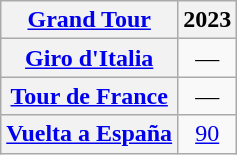<table class="wikitable plainrowheaders">
<tr>
<th scope="col"><a href='#'>Grand Tour</a></th>
<th scope="col">2023</th>
</tr>
<tr style="text-align:center;">
<th scope="row"> <a href='#'>Giro d'Italia</a></th>
<td>—</td>
</tr>
<tr style="text-align:center;">
<th scope="row"> <a href='#'>Tour de France</a></th>
<td>—</td>
</tr>
<tr style="text-align:center;">
<th scope="row"> <a href='#'>Vuelta a España</a></th>
<td><a href='#'>90</a></td>
</tr>
</table>
